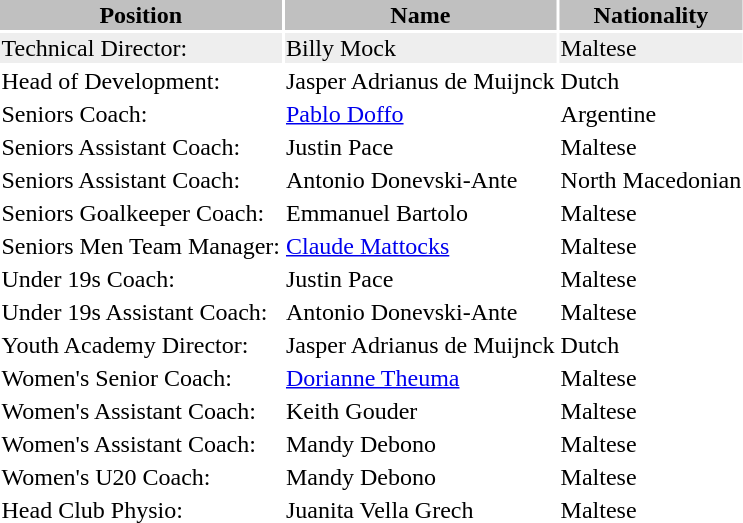<table class="toccolours">
<tr>
<th bgcolor=silver>Position</th>
<th bgcolor=silver>Name</th>
<th bgcolor=silver>Nationality</th>
</tr>
<tr bgcolor=#eeeeee>
<td>Technical Director:</td>
<td>Billy Mock</td>
<td> Maltese</td>
</tr>
<tr>
<td>Head of Development:</td>
<td>Jasper Adrianus de Muijnck</td>
<td> Dutch</td>
</tr>
<tr>
<td>Seniors Coach:</td>
<td><a href='#'>Pablo Doffo</a></td>
<td> Argentine</td>
</tr>
<tr>
<td>Seniors Assistant Coach:</td>
<td>Justin Pace</td>
<td> Maltese</td>
</tr>
<tr>
<td>Seniors Assistant Coach:</td>
<td>Antonio Donevski-Ante</td>
<td> North Macedonian</td>
</tr>
<tr>
<td>Seniors Goalkeeper Coach:</td>
<td>Emmanuel Bartolo</td>
<td> Maltese</td>
</tr>
<tr>
<td>Seniors Men Team Manager:</td>
<td><a href='#'>Claude Mattocks</a></td>
<td> Maltese</td>
</tr>
<tr>
<td>Under 19s Coach:</td>
<td>Justin Pace</td>
<td> Maltese</td>
</tr>
<tr>
<td>Under 19s Assistant Coach:</td>
<td>Antonio Donevski-Ante</td>
<td> Maltese</td>
</tr>
<tr>
<td>Youth Academy Director:</td>
<td>Jasper Adrianus de Muijnck</td>
<td> Dutch</td>
</tr>
<tr>
<td>Women's Senior Coach:</td>
<td><a href='#'>Dorianne Theuma</a></td>
<td> Maltese</td>
</tr>
<tr>
<td>Women's Assistant Coach:</td>
<td>Keith Gouder</td>
<td> Maltese</td>
</tr>
<tr>
<td>Women's Assistant Coach:</td>
<td>Mandy Debono</td>
<td> Maltese</td>
</tr>
<tr>
<td>Women's U20 Coach:</td>
<td>Mandy Debono</td>
<td> Maltese</td>
</tr>
<tr>
<td>Head Club Physio:</td>
<td>Juanita Vella Grech</td>
<td> Maltese</td>
</tr>
</table>
